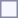<table style="border:1px solid #8888aa; background-color:#f7f8ff; padding:5px; font-size:95%; margin: 0px 12px 12px 0px;">
</table>
